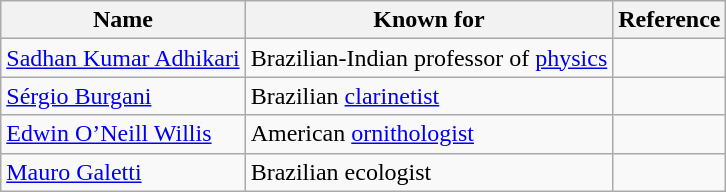<table class="wikitable">
<tr>
<th>Name</th>
<th>Known for</th>
<th>Reference</th>
</tr>
<tr>
<td><a href='#'>Sadhan Kumar Adhikari</a></td>
<td>Brazilian-Indian professor of <a href='#'>physics</a></td>
<td></td>
</tr>
<tr>
<td><a href='#'>Sérgio Burgani</a></td>
<td>Brazilian <a href='#'>clarinetist</a></td>
<td></td>
</tr>
<tr>
<td><a href='#'>Edwin O’Neill Willis</a></td>
<td>American <a href='#'>ornithologist</a></td>
<td></td>
</tr>
<tr>
<td><a href='#'>Mauro Galetti</a></td>
<td>Brazilian ecologist</td>
<td></td>
</tr>
</table>
